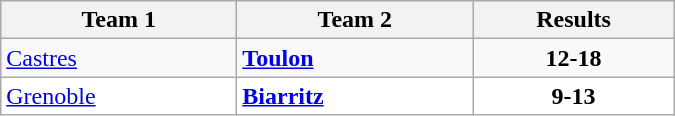<table class="wikitable" width=450>
<tr>
<th>Team 1</th>
<th>Team 2</th>
<th>Results</th>
</tr>
<tr>
<td width=150><a href='#'>Castres</a></td>
<td width=150><strong><a href='#'>Toulon</a></strong></td>
<td align="center"><strong>12-18</strong></td>
</tr>
<tr bgcolor="white">
<td><a href='#'>Grenoble</a></td>
<td><strong><a href='#'>Biarritz</a> </strong></td>
<td align="center"><strong>9-13</strong></td>
</tr>
</table>
